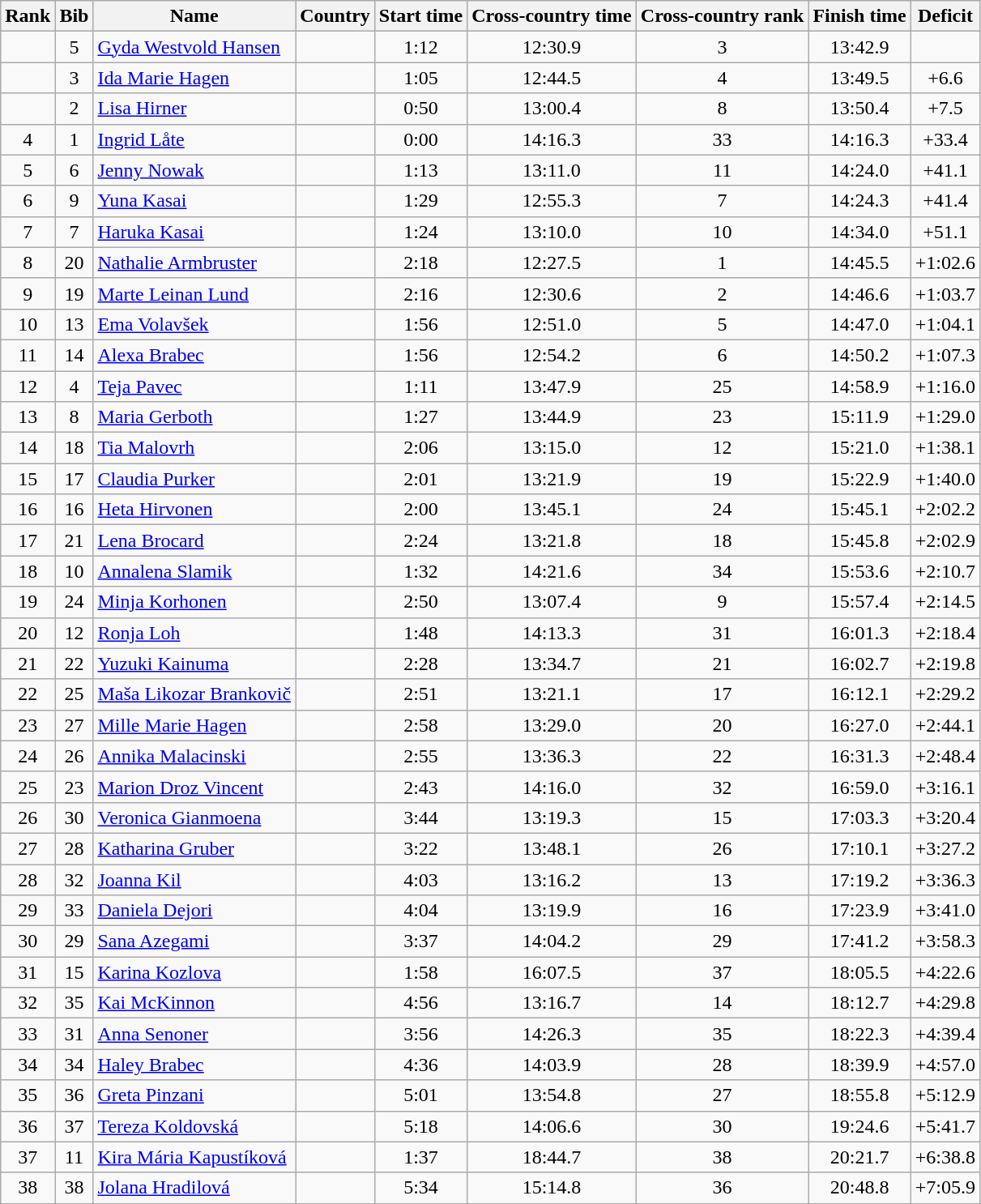<table class="wikitable sortable" style="text-align:center">
<tr>
<th>Rank</th>
<th>Bib</th>
<th>Name</th>
<th>Country</th>
<th>Start time</th>
<th>Cross-country time</th>
<th>Cross-country rank</th>
<th>Finish time</th>
<th>Deficit</th>
</tr>
<tr>
<td></td>
<td>5</td>
<td align=left><a href='#'>Gyda Westvold Hansen</a></td>
<td align=left></td>
<td>1:12</td>
<td>12:30.9</td>
<td>3</td>
<td>13:42.9</td>
<td></td>
</tr>
<tr>
<td></td>
<td>3</td>
<td align=left><a href='#'>Ida Marie Hagen</a></td>
<td align=left></td>
<td>1:05</td>
<td>12:44.5</td>
<td>4</td>
<td>13:49.5</td>
<td>+6.6</td>
</tr>
<tr>
<td></td>
<td>2</td>
<td align=left><a href='#'>Lisa Hirner</a></td>
<td align=left></td>
<td>0:50</td>
<td>13:00.4</td>
<td>8</td>
<td>13:50.4</td>
<td>+7.5</td>
</tr>
<tr>
<td>4</td>
<td>1</td>
<td align=left><a href='#'>Ingrid Låte</a></td>
<td align=left></td>
<td>0:00</td>
<td>14:16.3</td>
<td>33</td>
<td>14:16.3</td>
<td>+33.4</td>
</tr>
<tr>
<td>5</td>
<td>6</td>
<td align=left><a href='#'>Jenny Nowak</a></td>
<td align=left></td>
<td>1:13</td>
<td>13:11.0</td>
<td>11</td>
<td>14:24.0</td>
<td>+41.1</td>
</tr>
<tr>
<td>6</td>
<td>9</td>
<td align=left><a href='#'>Yuna Kasai</a></td>
<td align=left></td>
<td>1:29</td>
<td>12:55.3</td>
<td>7</td>
<td>14:24.3</td>
<td>+41.4</td>
</tr>
<tr>
<td>7</td>
<td>7</td>
<td align=left><a href='#'>Haruka Kasai</a></td>
<td align=left></td>
<td>1:24</td>
<td>13:10.0</td>
<td>10</td>
<td>14:34.0</td>
<td>+51.1</td>
</tr>
<tr>
<td>8</td>
<td>20</td>
<td align=left><a href='#'>Nathalie Armbruster</a></td>
<td align=left></td>
<td>2:18</td>
<td>12:27.5</td>
<td>1</td>
<td>14:45.5</td>
<td>+1:02.6</td>
</tr>
<tr>
<td>9</td>
<td>19</td>
<td align=left><a href='#'>Marte Leinan Lund</a></td>
<td align=left></td>
<td>2:16</td>
<td>12:30.6</td>
<td>2</td>
<td>14:46.6</td>
<td>+1:03.7</td>
</tr>
<tr>
<td>10</td>
<td>13</td>
<td align=left><a href='#'>Ema Volavšek</a></td>
<td align=left></td>
<td>1:56</td>
<td>12:51.0</td>
<td>5</td>
<td>14:47.0</td>
<td>+1:04.1</td>
</tr>
<tr>
<td>11</td>
<td>14</td>
<td align=left><a href='#'>Alexa Brabec</a></td>
<td align=left></td>
<td>1:56</td>
<td>12:54.2</td>
<td>6</td>
<td>14:50.2</td>
<td>+1:07.3</td>
</tr>
<tr>
<td>12</td>
<td>4</td>
<td align=left><a href='#'>Teja Pavec</a></td>
<td align=left></td>
<td>1:11</td>
<td>13:47.9</td>
<td>25</td>
<td>14:58.9</td>
<td>+1:16.0</td>
</tr>
<tr>
<td>13</td>
<td>8</td>
<td align=left><a href='#'>Maria Gerboth</a></td>
<td align=left></td>
<td>1:27</td>
<td>13:44.9</td>
<td>23</td>
<td>15:11.9</td>
<td>+1:29.0</td>
</tr>
<tr>
<td>14</td>
<td>18</td>
<td align=left><a href='#'>Tia Malovrh</a></td>
<td align=left></td>
<td>2:06</td>
<td>13:15.0</td>
<td>12</td>
<td>15:21.0</td>
<td>+1:38.1</td>
</tr>
<tr>
<td>15</td>
<td>17</td>
<td align=left><a href='#'>Claudia Purker</a></td>
<td align=left></td>
<td>2:01</td>
<td>13:21.9</td>
<td>19</td>
<td>15:22.9</td>
<td>+1:40.0</td>
</tr>
<tr>
<td>16</td>
<td>16</td>
<td align=left><a href='#'>Heta Hirvonen</a></td>
<td align=left></td>
<td>2:00</td>
<td>13:45.1</td>
<td>24</td>
<td>15:45.1</td>
<td>+2:02.2</td>
</tr>
<tr>
<td>17</td>
<td>21</td>
<td align=left><a href='#'>Lena Brocard</a></td>
<td align=left></td>
<td>2:24</td>
<td>13:21.8</td>
<td>18</td>
<td>15:45.8</td>
<td>+2:02.9</td>
</tr>
<tr>
<td>18</td>
<td>10</td>
<td align=left><a href='#'>Annalena Slamik</a></td>
<td align=left></td>
<td>1:32</td>
<td>14:21.6</td>
<td>34</td>
<td>15:53.6</td>
<td>+2:10.7</td>
</tr>
<tr>
<td>19</td>
<td>24</td>
<td align=left><a href='#'>Minja Korhonen</a></td>
<td align=left></td>
<td>2:50</td>
<td>13:07.4</td>
<td>9</td>
<td>15:57.4</td>
<td>+2:14.5</td>
</tr>
<tr>
<td>20</td>
<td>12</td>
<td align=left><a href='#'>Ronja Loh</a></td>
<td align=left></td>
<td>1:48</td>
<td>14:13.3</td>
<td>31</td>
<td>16:01.3</td>
<td>+2:18.4</td>
</tr>
<tr>
<td>21</td>
<td>22</td>
<td align=left><a href='#'>Yuzuki Kainuma</a></td>
<td align=left></td>
<td>2:28</td>
<td>13:34.7</td>
<td>21</td>
<td>16:02.7</td>
<td>+2:19.8</td>
</tr>
<tr>
<td>22</td>
<td>25</td>
<td align=left><a href='#'>Maša Likozar Brankovič</a></td>
<td align=left></td>
<td>2:51</td>
<td>13:21.1</td>
<td>17</td>
<td>16:12.1</td>
<td>+2:29.2</td>
</tr>
<tr>
<td>23</td>
<td>27</td>
<td align=left><a href='#'>Mille Marie Hagen</a></td>
<td align=left></td>
<td>2:58</td>
<td>13:29.0</td>
<td>20</td>
<td>16:27.0</td>
<td>+2:44.1</td>
</tr>
<tr>
<td>24</td>
<td>26</td>
<td align=left><a href='#'>Annika Malacinski</a></td>
<td align=left></td>
<td>2:55</td>
<td>13:36.3</td>
<td>22</td>
<td>16:31.3</td>
<td>+2:48.4</td>
</tr>
<tr>
<td>25</td>
<td>23</td>
<td align=left><a href='#'>Marion Droz Vincent</a></td>
<td align=left></td>
<td>2:43</td>
<td>14:16.0</td>
<td>32</td>
<td>16:59.0</td>
<td>+3:16.1</td>
</tr>
<tr>
<td>26</td>
<td>30</td>
<td align=left><a href='#'>Veronica Gianmoena</a></td>
<td align=left></td>
<td>3:44</td>
<td>13:19.3</td>
<td>15</td>
<td>17:03.3</td>
<td>+3:20.4</td>
</tr>
<tr>
<td>27</td>
<td>28</td>
<td align=left><a href='#'>Katharina Gruber</a></td>
<td align=left></td>
<td>3:22</td>
<td>13:48.1</td>
<td>26</td>
<td>17:10.1</td>
<td>+3:27.2</td>
</tr>
<tr>
<td>28</td>
<td>32</td>
<td align=left><a href='#'>Joanna Kil</a></td>
<td align=left></td>
<td>4:03</td>
<td>13:16.2</td>
<td>13</td>
<td>17:19.2</td>
<td>+3:36.3</td>
</tr>
<tr>
<td>29</td>
<td>33</td>
<td align=left><a href='#'>Daniela Dejori</a></td>
<td align=left></td>
<td>4:04</td>
<td>13:19.9</td>
<td>16</td>
<td>17:23.9</td>
<td>+3:41.0</td>
</tr>
<tr>
<td>30</td>
<td>29</td>
<td align=left><a href='#'>Sana Azegami</a></td>
<td align=left></td>
<td>3:37</td>
<td>14:04.2</td>
<td>29</td>
<td>17:41.2</td>
<td>+3:58.3</td>
</tr>
<tr>
<td>31</td>
<td>15</td>
<td align=left><a href='#'>Karina Kozlova</a></td>
<td align=left></td>
<td>1:58</td>
<td>16:07.5</td>
<td>37</td>
<td>18:05.5</td>
<td>+4:22.6</td>
</tr>
<tr>
<td>32</td>
<td>35</td>
<td align=left><a href='#'>Kai McKinnon</a></td>
<td align=left></td>
<td>4:56</td>
<td>13:16.7</td>
<td>14</td>
<td>18:12.7</td>
<td>+4:29.8</td>
</tr>
<tr>
<td>33</td>
<td>31</td>
<td align=left><a href='#'>Anna Senoner</a></td>
<td align=left></td>
<td>3:56</td>
<td>14:26.3</td>
<td>35</td>
<td>18:22.3</td>
<td>+4:39.4</td>
</tr>
<tr>
<td>34</td>
<td>34</td>
<td align=left><a href='#'>Haley Brabec</a></td>
<td align=left></td>
<td>4:36</td>
<td>14:03.9</td>
<td>28</td>
<td>18:39.9</td>
<td>+4:57.0</td>
</tr>
<tr>
<td>35</td>
<td>36</td>
<td align=left><a href='#'>Greta Pinzani</a></td>
<td align=left></td>
<td>5:01</td>
<td>13:54.8</td>
<td>27</td>
<td>18:55.8</td>
<td>+5:12.9</td>
</tr>
<tr>
<td>36</td>
<td>37</td>
<td align=left><a href='#'>Tereza Koldovská</a></td>
<td align=left></td>
<td>5:18</td>
<td>14:06.6</td>
<td>30</td>
<td>19:24.6</td>
<td>+5:41.7</td>
</tr>
<tr>
<td>37</td>
<td>11</td>
<td align=left><a href='#'>Kira Mária Kapustíková</a></td>
<td align=left></td>
<td>1:37</td>
<td>18:44.7</td>
<td>38</td>
<td>20:21.7</td>
<td>+6:38.8</td>
</tr>
<tr>
<td>38</td>
<td>38</td>
<td align=left><a href='#'>Jolana Hradilová</a></td>
<td align=left></td>
<td>5:34</td>
<td>15:14.8</td>
<td>36</td>
<td>20:48.8</td>
<td>+7:05.9</td>
</tr>
</table>
